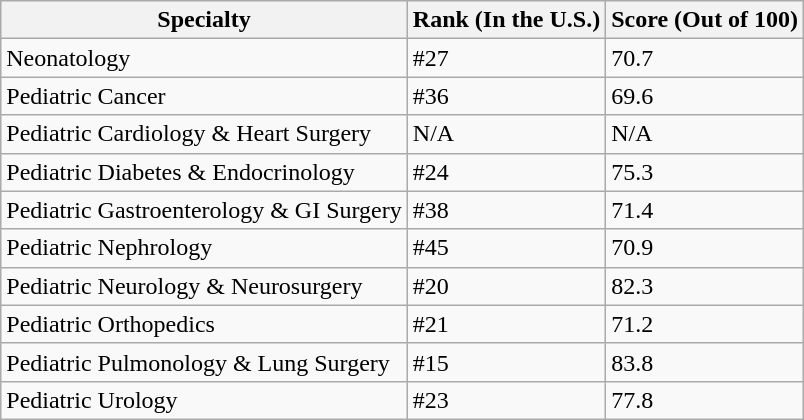<table class="wikitable">
<tr>
<th>Specialty</th>
<th>Rank (In the U.S.)</th>
<th>Score (Out of 100)</th>
</tr>
<tr>
<td>Neonatology</td>
<td>#27</td>
<td>70.7</td>
</tr>
<tr>
<td>Pediatric Cancer</td>
<td>#36</td>
<td>69.6</td>
</tr>
<tr>
<td>Pediatric Cardiology & Heart Surgery</td>
<td>N/A</td>
<td>N/A</td>
</tr>
<tr>
<td>Pediatric Diabetes & Endocrinology</td>
<td>#24</td>
<td>75.3</td>
</tr>
<tr>
<td>Pediatric Gastroenterology & GI Surgery</td>
<td>#38</td>
<td>71.4</td>
</tr>
<tr>
<td>Pediatric Nephrology</td>
<td>#45</td>
<td>70.9</td>
</tr>
<tr>
<td>Pediatric Neurology & Neurosurgery</td>
<td>#20</td>
<td>82.3</td>
</tr>
<tr>
<td>Pediatric Orthopedics</td>
<td>#21</td>
<td>71.2</td>
</tr>
<tr>
<td>Pediatric Pulmonology & Lung Surgery</td>
<td>#15</td>
<td>83.8</td>
</tr>
<tr>
<td>Pediatric Urology</td>
<td>#23</td>
<td>77.8</td>
</tr>
</table>
